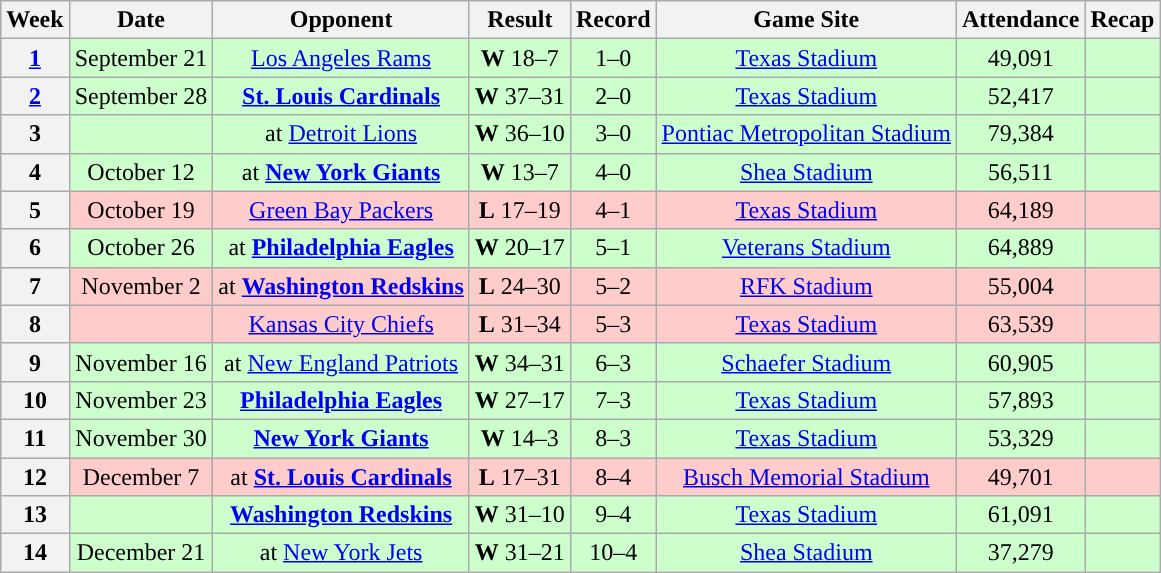<table class="wikitable" style="text-align:center">
<tr>
<th>Week</th>
<th>Date</th>
<th>Opponent</th>
<th>Result</th>
<th>Record</th>
<th>Game Site</th>
<th>Attendance</th>
<th>Recap</th>
</tr>
<tr style="background: #cfc">
<th><a href='#'>1</a></th>
<td>September 21</td>
<td><a href='#'>Los Angeles Rams</a></td>
<td><strong>W</strong> 18–7</td>
<td>1–0</td>
<td><a href='#'>Texas Stadium</a></td>
<td>49,091</td>
<td></td>
</tr>
<tr style="background: #cfc">
<th><a href='#'>2</a></th>
<td>September 28</td>
<td><strong><a href='#'>St. Louis Cardinals</a></strong></td>
<td><strong>W</strong> 37–31 </td>
<td>2–0</td>
<td><a href='#'>Texas Stadium</a></td>
<td>52,417</td>
<td></td>
</tr>
<tr style="background: #cfc">
<th>3</th>
<td></td>
<td>at <a href='#'>Detroit Lions</a></td>
<td><strong>W</strong> 36–10</td>
<td>3–0</td>
<td><a href='#'>Pontiac Metropolitan Stadium</a></td>
<td>79,384</td>
<td></td>
</tr>
<tr style="background: #cfc">
<th>4</th>
<td>October 12</td>
<td>at <strong><a href='#'>New York Giants</a></strong></td>
<td><strong>W</strong> 13–7</td>
<td>4–0</td>
<td><a href='#'>Shea Stadium</a></td>
<td>56,511</td>
<td></td>
</tr>
<tr style="background: #fcc">
<th>5</th>
<td>October 19</td>
<td><a href='#'>Green Bay Packers</a></td>
<td><strong>L</strong> 17–19</td>
<td>4–1</td>
<td><a href='#'>Texas Stadium</a></td>
<td>64,189</td>
<td></td>
</tr>
<tr style="background: #cfc">
<th>6</th>
<td>October 26</td>
<td>at <strong><a href='#'>Philadelphia Eagles</a></strong></td>
<td><strong>W</strong> 20–17</td>
<td>5–1</td>
<td><a href='#'>Veterans Stadium</a></td>
<td>64,889</td>
<td></td>
</tr>
<tr style="background: #fcc">
<th>7</th>
<td>November 2</td>
<td>at <strong><a href='#'>Washington Redskins</a></strong></td>
<td><strong>L</strong> 24–30 </td>
<td>5–2</td>
<td><a href='#'>RFK Stadium</a></td>
<td>55,004</td>
<td></td>
</tr>
<tr style="background: #fcc">
<th>8</th>
<td></td>
<td><a href='#'>Kansas City Chiefs</a></td>
<td><strong>L</strong> 31–34</td>
<td>5–3</td>
<td><a href='#'>Texas Stadium</a></td>
<td>63,539</td>
<td></td>
</tr>
<tr style="background: #cfc">
<th>9</th>
<td>November 16</td>
<td>at <a href='#'>New England Patriots</a></td>
<td><strong>W</strong> 34–31</td>
<td>6–3</td>
<td><a href='#'>Schaefer Stadium</a></td>
<td>60,905</td>
<td></td>
</tr>
<tr style="background: #cfc">
<th>10</th>
<td>November 23</td>
<td><strong><a href='#'>Philadelphia Eagles</a></strong></td>
<td><strong>W</strong> 27–17</td>
<td>7–3</td>
<td><a href='#'>Texas Stadium</a></td>
<td>57,893</td>
<td></td>
</tr>
<tr style="background: #cfc">
<th>11</th>
<td>November 30</td>
<td><strong><a href='#'>New York Giants</a></strong></td>
<td><strong>W</strong> 14–3</td>
<td>8–3</td>
<td><a href='#'>Texas Stadium</a></td>
<td>53,329</td>
<td></td>
</tr>
<tr style="background: #fcc">
<th>12</th>
<td>December 7</td>
<td>at <strong><a href='#'>St. Louis Cardinals</a></strong></td>
<td><strong>L</strong> 17–31</td>
<td>8–4</td>
<td><a href='#'>Busch Memorial Stadium</a></td>
<td>49,701</td>
<td></td>
</tr>
<tr style="background: #cfc">
<th>13</th>
<td></td>
<td><strong><a href='#'>Washington Redskins</a></strong></td>
<td><strong>W</strong> 31–10</td>
<td>9–4</td>
<td><a href='#'>Texas Stadium</a></td>
<td>61,091</td>
<td></td>
</tr>
<tr style="background: #cfc">
<th>14</th>
<td>December 21</td>
<td>at <a href='#'>New York Jets</a></td>
<td><strong>W</strong> 31–21</td>
<td>10–4</td>
<td><a href='#'>Shea Stadium</a></td>
<td>37,279</td>
<td></td>
</tr>
</table>
